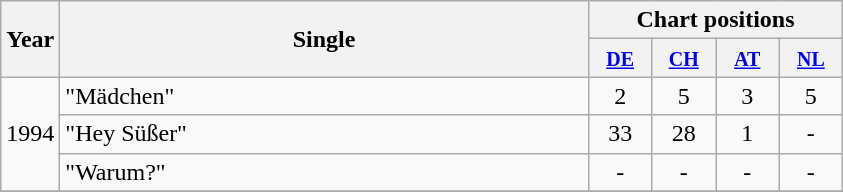<table class="wikitable">
<tr>
<th align="center" rowspan="2">Year</th>
<th align="center" width="345" rowspan="2">Single</th>
<th align="center" colspan="4">Chart positions<br> <small>  </small></th>
</tr>
<tr>
<th width="35"><small><a href='#'>DE</a></small></th>
<th width="35"><small><a href='#'>CH</a></small></th>
<th width="35"><small><a href='#'>AT</a></small></th>
<th width="35"><small><a href='#'>NL</a></small></th>
</tr>
<tr>
<td align="center" rowspan="3">1994</td>
<td align="left">"Mädchen"</td>
<td align="center">2</td>
<td align="center">5</td>
<td align="center">3</td>
<td align="center">5</td>
</tr>
<tr>
<td align="left">"Hey Süßer"</td>
<td align="center">33</td>
<td align="center">28</td>
<td align="center">1</td>
<td align="center">-</td>
</tr>
<tr>
<td align="left">"Warum?"</td>
<td align="center">-</td>
<td align="center">-</td>
<td align="center">-</td>
<td align="center">-</td>
</tr>
<tr>
</tr>
</table>
